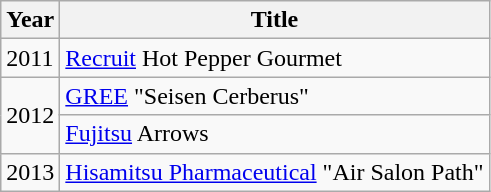<table class="wikitable">
<tr>
<th>Year</th>
<th>Title</th>
</tr>
<tr>
<td>2011</td>
<td><a href='#'>Recruit</a> Hot Pepper Gourmet</td>
</tr>
<tr>
<td rowspan="2">2012</td>
<td><a href='#'>GREE</a> "Seisen Cerberus"</td>
</tr>
<tr>
<td><a href='#'>Fujitsu</a> Arrows</td>
</tr>
<tr>
<td>2013</td>
<td><a href='#'>Hisamitsu Pharmaceutical</a> "Air Salon Path"</td>
</tr>
</table>
